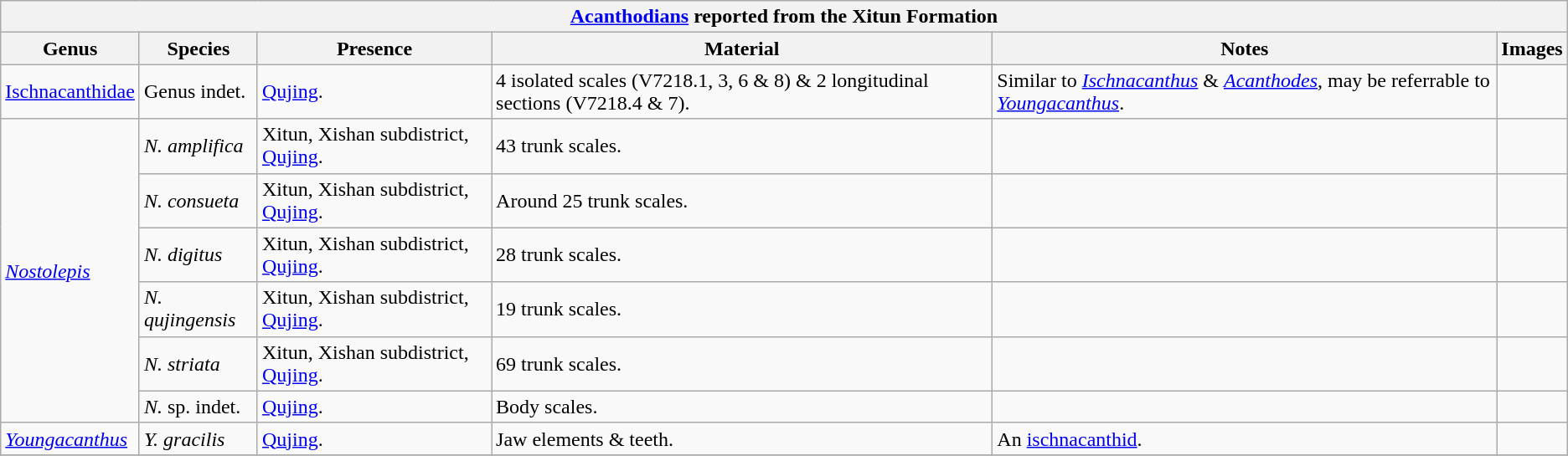<table class="wikitable" align="center">
<tr>
<th colspan="6" align="center"><strong><a href='#'>Acanthodians</a> reported from the Xitun Formation</strong></th>
</tr>
<tr>
<th>Genus</th>
<th>Species</th>
<th>Presence</th>
<th><strong>Material</strong></th>
<th>Notes</th>
<th>Images</th>
</tr>
<tr>
<td><a href='#'>Ischnacanthidae</a></td>
<td>Genus indet.</td>
<td><a href='#'>Qujing</a>.</td>
<td>4 isolated scales (V7218.1, 3, 6 & 8) & 2 longitudinal sections (V7218.4 & 7).</td>
<td>Similar to <em><a href='#'>Ischnacanthus</a></em> & <em><a href='#'>Acanthodes</a></em>, may be referrable to <em><a href='#'>Youngacanthus</a></em>.</td>
<td></td>
</tr>
<tr>
<td rowspan="6"><em><a href='#'>Nostolepis</a></em></td>
<td><em>N. amplifica</em></td>
<td>Xitun, Xishan subdistrict, <a href='#'>Qujing</a>.</td>
<td>43 trunk scales.</td>
<td></td>
<td></td>
</tr>
<tr>
<td><em>N. consueta</em></td>
<td>Xitun, Xishan subdistrict, <a href='#'>Qujing</a>.</td>
<td>Around 25 trunk scales.</td>
<td></td>
<td></td>
</tr>
<tr>
<td><em>N. digitus</em></td>
<td>Xitun, Xishan subdistrict, <a href='#'>Qujing</a>.</td>
<td>28 trunk scales.</td>
<td></td>
<td></td>
</tr>
<tr>
<td><em>N. qujingensis</em></td>
<td>Xitun, Xishan subdistrict, <a href='#'>Qujing</a>.</td>
<td>19 trunk scales.</td>
<td></td>
<td></td>
</tr>
<tr>
<td><em>N. striata</em></td>
<td>Xitun, Xishan subdistrict, <a href='#'>Qujing</a>.</td>
<td>69 trunk scales.</td>
<td></td>
<td></td>
</tr>
<tr>
<td><em>N.</em> sp. indet.</td>
<td><a href='#'>Qujing</a>.</td>
<td>Body scales.</td>
<td></td>
<td></td>
</tr>
<tr>
<td><em><a href='#'>Youngacanthus</a></em></td>
<td><em>Y. gracilis</em></td>
<td><a href='#'>Qujing</a>.</td>
<td>Jaw elements & teeth.</td>
<td>An <a href='#'>ischnacanthid</a>.</td>
<td></td>
</tr>
<tr>
</tr>
</table>
